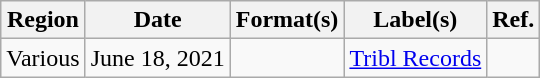<table class="wikitable plainrowheaders">
<tr>
<th scope="col">Region</th>
<th scope="col">Date</th>
<th scope="col">Format(s)</th>
<th scope="col">Label(s)</th>
<th scope="col">Ref.</th>
</tr>
<tr>
<td>Various</td>
<td>June 18, 2021</td>
<td></td>
<td><a href='#'>Tribl Records</a></td>
<td></td>
</tr>
</table>
